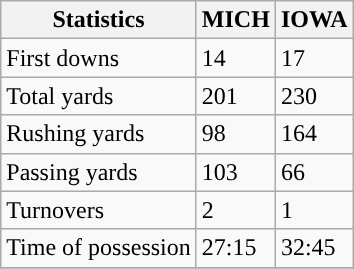<table class="wikitable">
<tr>
<th>Statistics</th>
<th>MICH</th>
<th>IOWA</th>
</tr>
<tr>
<td>First downs</td>
<td>14</td>
<td>17</td>
</tr>
<tr>
<td>Total yards</td>
<td>201</td>
<td>230</td>
</tr>
<tr>
<td>Rushing yards</td>
<td>98</td>
<td>164</td>
</tr>
<tr>
<td>Passing yards</td>
<td>103</td>
<td>66</td>
</tr>
<tr>
<td>Turnovers</td>
<td>2</td>
<td>1</td>
</tr>
<tr>
<td>Time of possession</td>
<td>27:15</td>
<td>32:45</td>
</tr>
<tr>
</tr>
</table>
